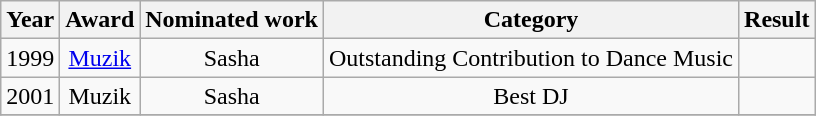<table class="wikitable plainrowheaders" style="text-align:center;">
<tr>
<th>Year</th>
<th>Award</th>
<th>Nominated work</th>
<th>Category</th>
<th>Result</th>
</tr>
<tr>
<td>1999</td>
<td rowspan="1"><a href='#'>Muzik</a></td>
<td>Sasha</td>
<td>Outstanding Contribution to Dance Music</td>
<td></td>
</tr>
<tr>
<td rowspan="1">2001</td>
<td>Muzik</td>
<td>Sasha</td>
<td>Best DJ</td>
<td></td>
</tr>
<tr>
</tr>
</table>
